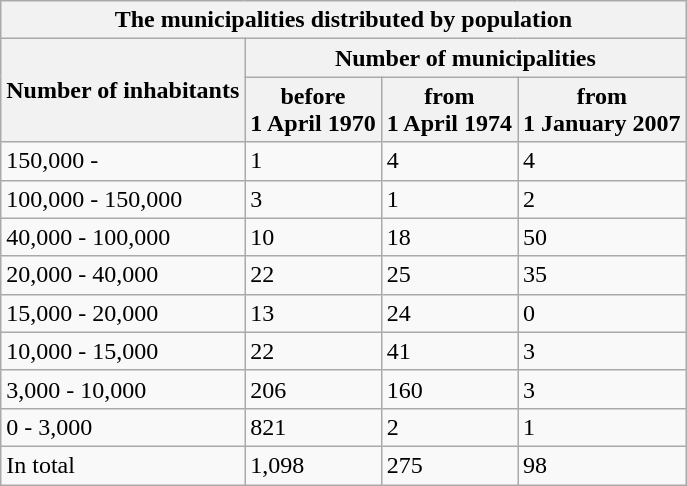<table class="wikitable">
<tr>
<th colspan="4">The municipalities distributed by population</th>
</tr>
<tr align="center">
<th rowspan="2">Number of inhabitants</th>
<th colspan="3">Number of municipalities</th>
</tr>
<tr align="center">
<th>before<br>1 April 1970</th>
<th>from<br>1 April 1974</th>
<th>from<br>1 January 2007</th>
</tr>
<tr>
<td>150,000 -</td>
<td>1</td>
<td>4</td>
<td>4</td>
</tr>
<tr>
<td>100,000 - 150,000</td>
<td>3</td>
<td>1</td>
<td>2</td>
</tr>
<tr>
<td>40,000 - 100,000</td>
<td>10</td>
<td>18</td>
<td>50</td>
</tr>
<tr>
<td>20,000 - 40,000</td>
<td>22</td>
<td>25</td>
<td>35</td>
</tr>
<tr>
<td>15,000 - 20,000</td>
<td>13</td>
<td>24</td>
<td>0</td>
</tr>
<tr>
<td>10,000 - 15,000</td>
<td>22</td>
<td>41</td>
<td>3</td>
</tr>
<tr>
<td>3,000 - 10,000</td>
<td>206</td>
<td>160</td>
<td>3</td>
</tr>
<tr>
<td>0 - 3,000</td>
<td>821</td>
<td>2</td>
<td>1</td>
</tr>
<tr>
<td>In total</td>
<td>1,098</td>
<td>275</td>
<td>98</td>
</tr>
</table>
